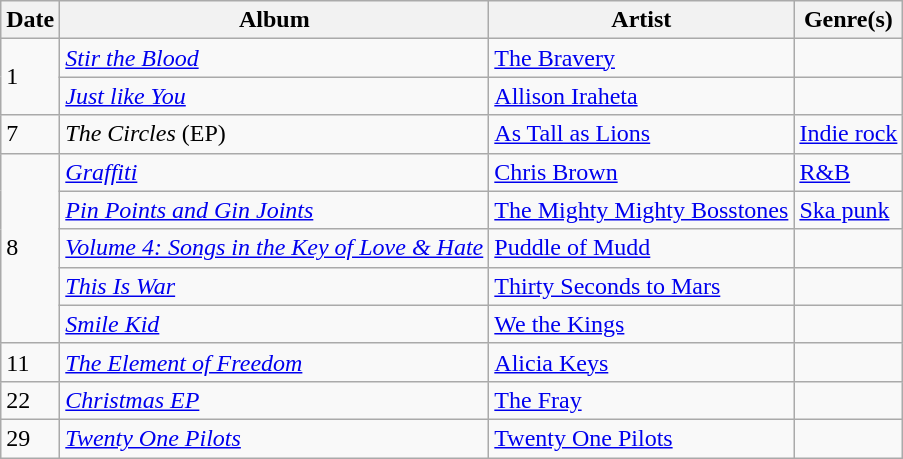<table class="wikitable">
<tr>
<th>Date</th>
<th>Album</th>
<th>Artist</th>
<th>Genre(s)</th>
</tr>
<tr>
<td rowspan="2">1</td>
<td><em><a href='#'>Stir the Blood</a></em></td>
<td><a href='#'>The Bravery</a></td>
<td></td>
</tr>
<tr>
<td><em><a href='#'>Just like You</a></em></td>
<td><a href='#'>Allison Iraheta</a></td>
<td></td>
</tr>
<tr>
<td>7</td>
<td><em>The Circles</em> (EP)</td>
<td><a href='#'>As Tall as Lions</a></td>
<td><a href='#'>Indie rock</a></td>
</tr>
<tr>
<td rowspan="5">8</td>
<td><em><a href='#'>Graffiti</a></em></td>
<td><a href='#'>Chris Brown</a></td>
<td><a href='#'>R&B</a></td>
</tr>
<tr>
<td><em><a href='#'>Pin Points and Gin Joints</a></em></td>
<td><a href='#'>The Mighty Mighty Bosstones</a></td>
<td><a href='#'>Ska punk</a></td>
</tr>
<tr>
<td><em><a href='#'>Volume 4: Songs in the Key of Love & Hate</a></em></td>
<td><a href='#'>Puddle of Mudd</a></td>
<td></td>
</tr>
<tr>
<td><em><a href='#'>This Is War</a></em></td>
<td><a href='#'>Thirty Seconds to Mars</a></td>
<td></td>
</tr>
<tr>
<td><em><a href='#'>Smile Kid</a></em></td>
<td><a href='#'>We the Kings</a></td>
<td></td>
</tr>
<tr>
<td>11</td>
<td><em><a href='#'>The Element of Freedom</a></em></td>
<td><a href='#'>Alicia Keys</a></td>
<td></td>
</tr>
<tr>
<td>22</td>
<td><em><a href='#'>Christmas EP</a></em></td>
<td><a href='#'>The Fray</a></td>
<td></td>
</tr>
<tr>
<td>29</td>
<td><em><a href='#'>Twenty One Pilots</a></em></td>
<td><a href='#'>Twenty One Pilots</a></td>
<td></td>
</tr>
</table>
